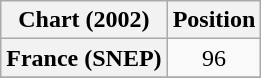<table class="wikitable sortable plainrowheaders">
<tr>
<th>Chart (2002)</th>
<th>Position</th>
</tr>
<tr>
<th scope="row">France (SNEP)</th>
<td align="center">96</td>
</tr>
<tr>
</tr>
</table>
